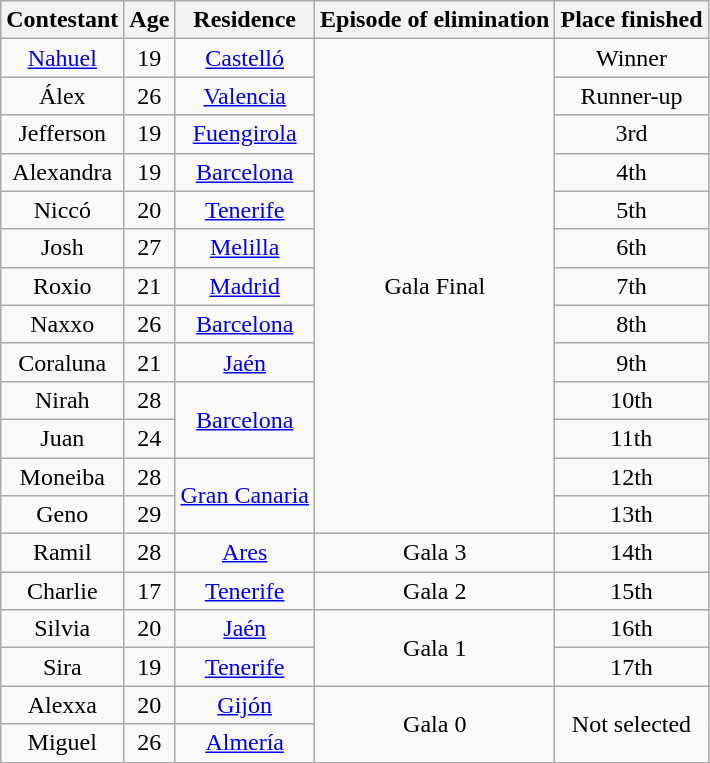<table class="wikitable" style="text-align:center">
<tr>
<th>Contestant</th>
<th>Age</th>
<th>Residence</th>
<th>Episode of elimination</th>
<th>Place finished</th>
</tr>
<tr>
<td><a href='#'>Nahuel</a></td>
<td>19</td>
<td><a href='#'>Castelló</a></td>
<td rowspan="13">Gala Final</td>
<td>Winner</td>
</tr>
<tr>
<td>Álex</td>
<td>26</td>
<td><a href='#'>Valencia</a></td>
<td>Runner-up</td>
</tr>
<tr>
<td>Jefferson</td>
<td>19</td>
<td><a href='#'>Fuengirola</a></td>
<td>3rd</td>
</tr>
<tr>
<td>Alexandra</td>
<td>19</td>
<td><a href='#'>Barcelona</a></td>
<td>4th</td>
</tr>
<tr>
<td>Niccó</td>
<td>20</td>
<td><a href='#'>Tenerife</a></td>
<td>5th</td>
</tr>
<tr>
<td>Josh</td>
<td>27</td>
<td><a href='#'>Melilla</a></td>
<td>6th</td>
</tr>
<tr>
<td>Roxio</td>
<td>21</td>
<td><a href='#'>Madrid</a></td>
<td>7th</td>
</tr>
<tr>
<td>Naxxo</td>
<td>26</td>
<td><a href='#'>Barcelona</a></td>
<td>8th</td>
</tr>
<tr>
<td>Coraluna</td>
<td>21</td>
<td><a href='#'>Jaén</a></td>
<td>9th</td>
</tr>
<tr>
<td>Nirah</td>
<td>28</td>
<td rowspan=2><a href='#'>Barcelona</a></td>
<td>10th</td>
</tr>
<tr>
<td>Juan</td>
<td>24</td>
<td>11th</td>
</tr>
<tr>
<td>Moneiba</td>
<td>28</td>
<td rowspan=2><a href='#'>Gran Canaria</a></td>
<td>12th</td>
</tr>
<tr>
<td>Geno</td>
<td>29</td>
<td>13th</td>
</tr>
<tr>
<td>Ramil</td>
<td>28</td>
<td><a href='#'>Ares</a></td>
<td>Gala 3</td>
<td>14th</td>
</tr>
<tr>
<td>Charlie</td>
<td>17</td>
<td><a href='#'>Tenerife</a></td>
<td>Gala 2</td>
<td>15th</td>
</tr>
<tr>
<td>Silvia</td>
<td>20</td>
<td><a href='#'>Jaén</a></td>
<td rowspan="2">Gala 1</td>
<td>16th</td>
</tr>
<tr>
<td>Sira</td>
<td>19</td>
<td><a href='#'>Tenerife</a></td>
<td>17th</td>
</tr>
<tr>
<td>Alexxa</td>
<td>20</td>
<td><a href='#'>Gijón</a></td>
<td rowspan=2>Gala 0</td>
<td rowspan=2>Not selected</td>
</tr>
<tr>
<td>Miguel</td>
<td>26</td>
<td><a href='#'>Almería</a></td>
</tr>
</table>
